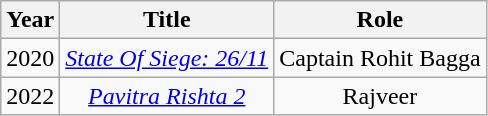<table class="wikitable" style="text-align:center">
<tr>
<th>Year</th>
<th>Title</th>
<th>Role</th>
</tr>
<tr>
<td>2020</td>
<td><em><a href='#'>State Of Siege: 26/11</a></em></td>
<td>Captain Rohit Bagga</td>
</tr>
<tr>
<td>2022</td>
<td><em><a href='#'>Pavitra Rishta 2</a></em></td>
<td>Rajveer</td>
</tr>
</table>
